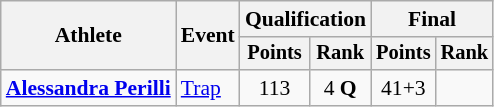<table class="wikitable" style="font-size:90%">
<tr>
<th rowspan="2">Athlete</th>
<th rowspan="2">Event</th>
<th colspan=2>Qualification</th>
<th colspan=2>Final</th>
</tr>
<tr style="font-size:95%">
<th>Points</th>
<th>Rank</th>
<th>Points</th>
<th>Rank</th>
</tr>
<tr align="center">
<td align="left"><strong><a href='#'>Alessandra Perilli</a></strong></td>
<td align="left"><a href='#'>Trap</a></td>
<td>113</td>
<td>4 <strong>Q</strong></td>
<td>41+3</td>
<td></td>
</tr>
</table>
